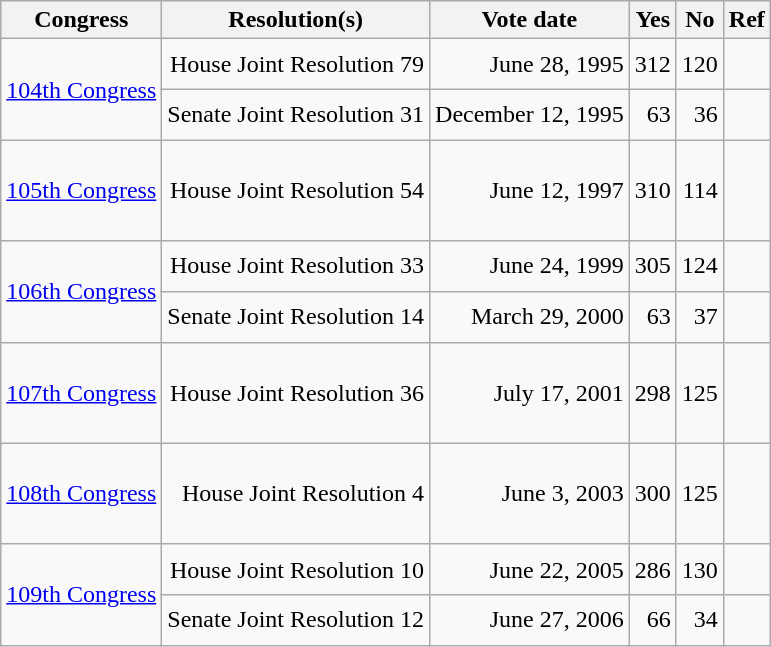<table class="wikitable">
<tr>
<th>Congress</th>
<th>Resolution(s)</th>
<th>Vote date</th>
<th>Yes</th>
<th>No</th>
<th>Ref</th>
</tr>
<tr>
<td rowspan="2" style="text-align:right; height:60px;"><a href='#'>104th Congress</a></td>
<td style="text-align:right;">House Joint Resolution 79</td>
<td style="text-align:right;">June 28, 1995</td>
<td style="text-align:right;">312</td>
<td style="text-align:right;">120</td>
<td></td>
</tr>
<tr>
<td style="text-align:right;">Senate Joint Resolution 31</td>
<td style="text-align:right;">December 12, 1995</td>
<td style="text-align:right;">63</td>
<td style="text-align:right;">36</td>
<td></td>
</tr>
<tr>
<td style="text-align:right; height:60px;"><a href='#'>105th Congress</a></td>
<td style="text-align:right;">House Joint Resolution 54</td>
<td style="text-align:right;">June 12, 1997</td>
<td style="text-align:right;">310</td>
<td style="text-align:right;">114</td>
<td></td>
</tr>
<tr>
<td rowspan="2" style="text-align:right; height:60px;"><a href='#'>106th Congress</a></td>
<td style="text-align:right;">House Joint Resolution 33</td>
<td style="text-align:right;">June 24, 1999</td>
<td style="text-align:right;">305</td>
<td style="text-align:right;">124</td>
<td></td>
</tr>
<tr>
<td style="text-align:right;">Senate Joint Resolution 14</td>
<td style="text-align:right;">March 29, 2000</td>
<td style="text-align:right;">63</td>
<td style="text-align:right;">37</td>
<td></td>
</tr>
<tr>
<td style="text-align:right; height:60px;"><a href='#'>107th Congress</a></td>
<td style="text-align:right;">House Joint Resolution 36</td>
<td style="text-align:right;">July 17, 2001</td>
<td style="text-align:right;">298</td>
<td style="text-align:right;">125</td>
<td></td>
</tr>
<tr>
<td style="text-align:right; height:60px;"><a href='#'>108th Congress</a></td>
<td style="text-align:right;">House Joint Resolution 4</td>
<td style="text-align:right;">June 3, 2003</td>
<td style="text-align:right;">300</td>
<td style="text-align:right;">125</td>
<td></td>
</tr>
<tr>
<td rowspan="2" style="text-align:right; height:60px;"><a href='#'>109th Congress</a></td>
<td style="text-align:right;">House Joint Resolution 10</td>
<td style="text-align:right;">June 22, 2005</td>
<td style="text-align:right;">286</td>
<td style="text-align:right;">130</td>
<td></td>
</tr>
<tr>
<td style="text-align:right;">Senate Joint Resolution 12</td>
<td style="text-align:right;">June 27, 2006</td>
<td style="text-align:right;">66</td>
<td style="text-align:right;">34</td>
<td></td>
</tr>
</table>
